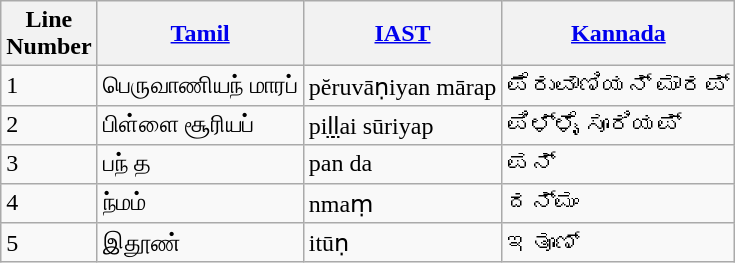<table class="wikitable">
<tr>
<th>Line<br>Number</th>
<th><a href='#'>Tamil</a></th>
<th><strong><a href='#'>IAST</a></strong></th>
<th><a href='#'>Kannada</a></th>
</tr>
<tr>
<td>1</td>
<td>பெருவாணியந் மாரப்</td>
<td>pĕruvāṇiyan mārap</td>
<td>ಪೆರುವಾಣಿಯನ್ ಮಾರಪ್</td>
</tr>
<tr>
<td>2</td>
<td>பிள்ளை சூரியப்</td>
<td>pil̤l̤ai sūriyap</td>
<td>ಪಿಳ್ಳೈ ಸೂರಿಯಪ್</td>
</tr>
<tr>
<td>3</td>
<td>பந் த</td>
<td>pan da</td>
<td>ಪನ್</td>
</tr>
<tr>
<td>4</td>
<td>ந்மம்</td>
<td>nmaṃ</td>
<td>ದನ್ಮಂ</td>
</tr>
<tr>
<td>5</td>
<td>இதூண்</td>
<td>itūṇ</td>
<td>ಇತೂಣ್</td>
</tr>
</table>
